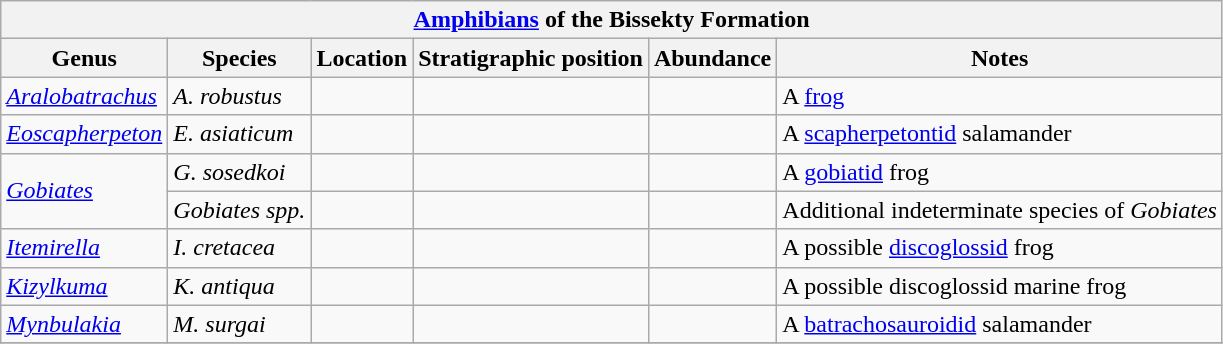<table class="wikitable" align="center">
<tr>
<th colspan="7" align="center"><strong><a href='#'>Amphibians</a> of the Bissekty Formation</strong></th>
</tr>
<tr>
<th>Genus</th>
<th>Species</th>
<th>Location</th>
<th>Stratigraphic position</th>
<th>Abundance</th>
<th>Notes</th>
</tr>
<tr>
<td><em><a href='#'>Aralobatrachus</a></em></td>
<td><em>A. robustus</em></td>
<td></td>
<td></td>
<td></td>
<td>A <a href='#'>frog</a></td>
</tr>
<tr>
<td><em><a href='#'>Eoscapherpeton</a></em></td>
<td><em>E. asiaticum</em></td>
<td></td>
<td></td>
<td></td>
<td>A <a href='#'>scapherpetontid</a> salamander</td>
</tr>
<tr>
<td rowspan="2"><em><a href='#'>Gobiates</a></em></td>
<td><em>G. sosedkoi</em></td>
<td></td>
<td></td>
<td></td>
<td>A <a href='#'>gobiatid</a> frog</td>
</tr>
<tr>
<td><em>Gobiates spp.</em></td>
<td></td>
<td></td>
<td></td>
<td>Additional indeterminate species of <em>Gobiates</em></td>
</tr>
<tr>
<td><em><a href='#'>Itemirella</a></em></td>
<td><em>I. cretacea</em></td>
<td></td>
<td></td>
<td></td>
<td>A possible <a href='#'>discoglossid</a> frog</td>
</tr>
<tr>
<td><em><a href='#'>Kizylkuma</a></em></td>
<td><em>K. antiqua</em></td>
<td></td>
<td></td>
<td></td>
<td>A possible discoglossid marine frog</td>
</tr>
<tr>
<td><em><a href='#'>Mynbulakia</a></em></td>
<td><em>M. surgai</em></td>
<td></td>
<td></td>
<td></td>
<td>A <a href='#'>batrachosauroidid</a> salamander</td>
</tr>
<tr>
</tr>
</table>
